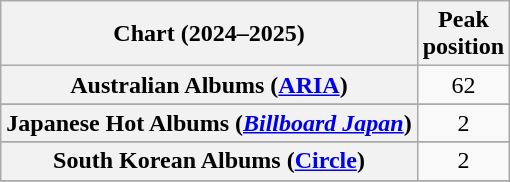<table class="wikitable sortable plainrowheaders" style="text-align:center">
<tr>
<th scope="col">Chart (2024–2025)</th>
<th scope="col">Peak<br>position</th>
</tr>
<tr>
<th scope="row">Australian Albums (<a href='#'>ARIA</a>)</th>
<td>62</td>
</tr>
<tr>
</tr>
<tr>
</tr>
<tr>
</tr>
<tr>
</tr>
<tr>
</tr>
<tr>
</tr>
<tr>
</tr>
<tr>
</tr>
<tr>
<th scope="row">Japanese Hot Albums (<em><a href='#'>Billboard Japan</a></em>)</th>
<td>2</td>
</tr>
<tr>
</tr>
<tr>
</tr>
<tr>
</tr>
<tr>
<th scope="row">South Korean Albums (<a href='#'>Circle</a>)</th>
<td>2</td>
</tr>
<tr>
</tr>
<tr>
</tr>
<tr>
</tr>
<tr>
</tr>
<tr>
</tr>
</table>
